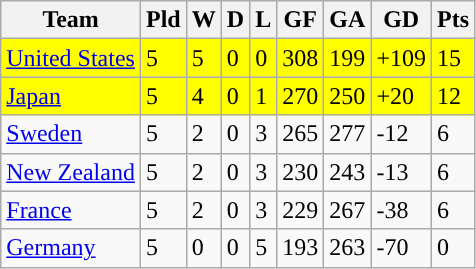<table class="wikitable" border="1">
<tr>
<th>Team</th>
<th>Pld</th>
<th>W</th>
<th>D</th>
<th>L</th>
<th>GF</th>
<th>GA</th>
<th>GD</th>
<th>Pts</th>
</tr>
<tr style="background:#ffff00">
<td> <a href='#'>United States</a></td>
<td>5</td>
<td>5</td>
<td>0</td>
<td>0</td>
<td>308</td>
<td>199</td>
<td>+109</td>
<td>15</td>
</tr>
<tr style="background:#ffff00">
<td> <a href='#'>Japan</a></td>
<td>5</td>
<td>4</td>
<td>0</td>
<td>1</td>
<td>270</td>
<td>250</td>
<td>+20</td>
<td>12</td>
</tr>
<tr>
<td> <a href='#'>Sweden</a></td>
<td>5</td>
<td>2</td>
<td>0</td>
<td>3</td>
<td>265</td>
<td>277</td>
<td>-12</td>
<td>6</td>
</tr>
<tr>
<td> <a href='#'>New Zealand</a></td>
<td>5</td>
<td>2</td>
<td>0</td>
<td>3</td>
<td>230</td>
<td>243</td>
<td>-13</td>
<td>6</td>
</tr>
<tr>
<td> <a href='#'>France</a></td>
<td>5</td>
<td>2</td>
<td>0</td>
<td>3</td>
<td>229</td>
<td>267</td>
<td>-38</td>
<td>6</td>
</tr>
<tr>
<td> <a href='#'>Germany</a></td>
<td>5</td>
<td>0</td>
<td>0</td>
<td>5</td>
<td>193</td>
<td>263</td>
<td>-70</td>
<td>0</td>
</tr>
</table>
